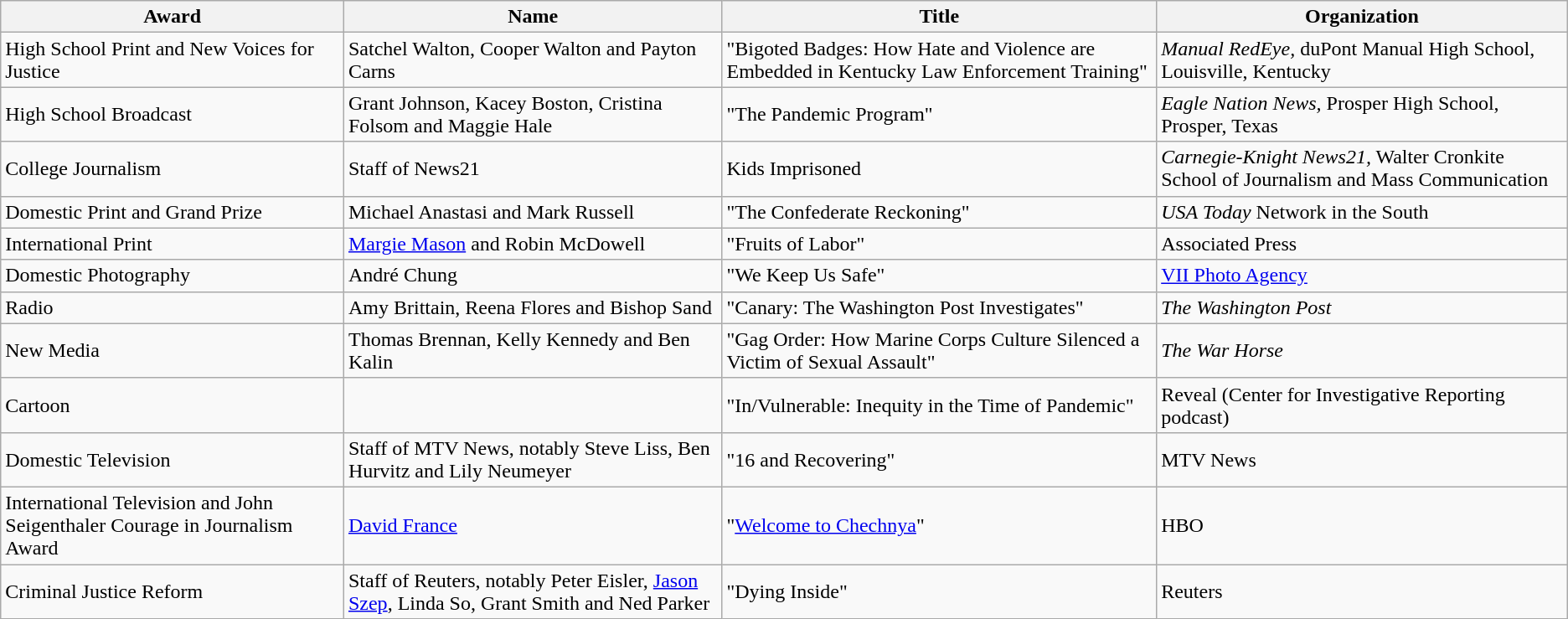<table class="wikitable">
<tr>
<th>Award</th>
<th>Name</th>
<th>Title</th>
<th>Organization</th>
</tr>
<tr>
<td>High School Print and New Voices for Justice</td>
<td>Satchel Walton, Cooper Walton and Payton Carns</td>
<td>"Bigoted Badges: How Hate and Violence are Embedded in Kentucky Law Enforcement Training"</td>
<td><em>Manual RedEye,</em> duPont Manual High School, Louisville, Kentucky</td>
</tr>
<tr>
<td>High School Broadcast</td>
<td>Grant Johnson, Kacey Boston, Cristina Folsom and Maggie Hale</td>
<td>"The Pandemic Program"</td>
<td><em>Eagle Nation News,</em> Prosper High School, Prosper, Texas</td>
</tr>
<tr>
<td>College Journalism</td>
<td>Staff of News21</td>
<td>Kids Imprisoned</td>
<td><em>Carnegie-Knight News21,</em> Walter Cronkite School of Journalism and Mass Communication</td>
</tr>
<tr>
<td>Domestic Print and Grand Prize</td>
<td>Michael Anastasi and Mark Russell</td>
<td>"The Confederate Reckoning"</td>
<td><em>USA Today</em> Network in the South</td>
</tr>
<tr>
<td>International Print</td>
<td><a href='#'>Margie Mason</a> and Robin McDowell</td>
<td>"Fruits of Labor"</td>
<td>Associated Press</td>
</tr>
<tr>
<td>Domestic Photography</td>
<td>André Chung</td>
<td>"We Keep Us Safe"</td>
<td><a href='#'>VII Photo Agency</a></td>
</tr>
<tr>
<td>Radio</td>
<td>Amy Brittain, Reena Flores and Bishop Sand</td>
<td>"Canary: The Washington Post Investigates"</td>
<td><em>The Washington Post</em></td>
</tr>
<tr>
<td>New Media</td>
<td>Thomas Brennan, Kelly Kennedy and Ben Kalin</td>
<td>"Gag Order: How Marine Corps Culture Silenced a Victim of Sexual Assault"</td>
<td><em>The War Horse</em></td>
</tr>
<tr>
<td>Cartoon</td>
<td></td>
<td>"In/Vulnerable: Inequity in the Time of Pandemic"</td>
<td>Reveal (Center for Investigative Reporting podcast)</td>
</tr>
<tr>
<td>Domestic Television</td>
<td>Staff of MTV News, notably Steve Liss, Ben Hurvitz and Lily Neumeyer</td>
<td>"16 and Recovering"</td>
<td>MTV News</td>
</tr>
<tr>
<td>International Television and John Seigenthaler Courage in Journalism Award</td>
<td><a href='#'>David France</a></td>
<td>"<a href='#'>Welcome to Chechnya</a>"</td>
<td>HBO</td>
</tr>
<tr>
<td>Criminal Justice Reform</td>
<td>Staff of Reuters, notably Peter Eisler, <a href='#'>Jason Szep</a>, Linda So, Grant Smith and Ned Parker</td>
<td>"Dying Inside"</td>
<td>Reuters</td>
</tr>
</table>
